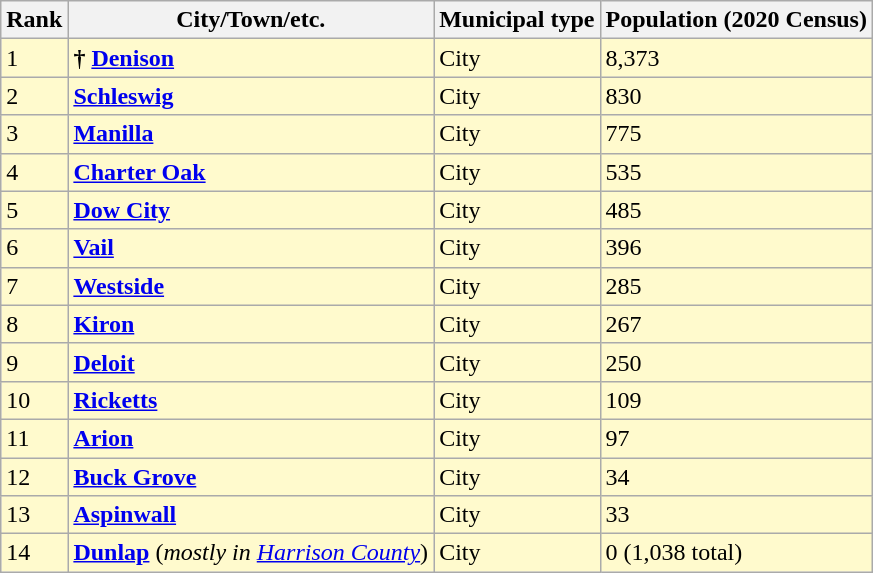<table class="wikitable sortable">
<tr>
<th>Rank</th>
<th>City/Town/etc.</th>
<th>Municipal type</th>
<th>Population (2020 Census)</th>
</tr>
<tr style=background-color:#FFFACD>
<td>1</td>
<td><strong>†</strong> <strong><a href='#'>Denison</a></strong></td>
<td>City</td>
<td>8,373</td>
</tr>
<tr style=background-color:#FFFACD>
<td>2</td>
<td><strong><a href='#'>Schleswig</a></strong></td>
<td>City</td>
<td>830</td>
</tr>
<tr style=background-color:#FFFACD>
<td>3</td>
<td><strong><a href='#'>Manilla</a></strong></td>
<td>City</td>
<td>775</td>
</tr>
<tr style=background-color:#FFFACD>
<td>4</td>
<td><strong><a href='#'>Charter Oak</a></strong></td>
<td>City</td>
<td>535</td>
</tr>
<tr style=background-color:#FFFACD>
<td>5</td>
<td><strong><a href='#'>Dow City</a></strong></td>
<td>City</td>
<td>485</td>
</tr>
<tr style=background-color:#FFFACD>
<td>6</td>
<td><strong><a href='#'>Vail</a></strong></td>
<td>City</td>
<td>396</td>
</tr>
<tr style=background-color:#FFFACD>
<td>7</td>
<td><strong><a href='#'>Westside</a></strong></td>
<td>City</td>
<td>285</td>
</tr>
<tr style=background-color:#FFFACD>
<td>8</td>
<td><strong><a href='#'>Kiron</a></strong></td>
<td>City</td>
<td>267</td>
</tr>
<tr style=background-color:#FFFACD>
<td>9</td>
<td><strong><a href='#'>Deloit</a></strong></td>
<td>City</td>
<td>250</td>
</tr>
<tr style=background-color:#FFFACD>
<td>10</td>
<td><strong><a href='#'>Ricketts</a></strong></td>
<td>City</td>
<td>109</td>
</tr>
<tr style=background-color:#FFFACD>
<td>11</td>
<td><strong><a href='#'>Arion</a></strong></td>
<td>City</td>
<td>97</td>
</tr>
<tr style=background-color:#FFFACD>
<td>12</td>
<td><strong><a href='#'>Buck Grove</a></strong></td>
<td>City</td>
<td>34</td>
</tr>
<tr style=background-color:#FFFACD>
<td>13</td>
<td><strong><a href='#'>Aspinwall</a></strong></td>
<td>City</td>
<td>33</td>
</tr>
<tr style=background-color:#FFFACD>
<td>14</td>
<td><strong><a href='#'>Dunlap</a></strong> (<em>mostly in <a href='#'>Harrison County</a></em>)</td>
<td>City</td>
<td>0 (1,038 total)</td>
</tr>
</table>
